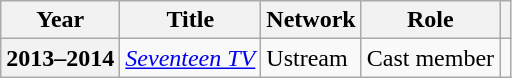<table class="wikitable sortable plainrowheaders">
<tr>
<th scope="col">Year</th>
<th scope="col">Title</th>
<th scope="col">Network</th>
<th scope="col">Role</th>
<th class="unsortable" scope="col"></th>
</tr>
<tr>
<th scope="row">2013–2014</th>
<td><em><a href='#'>Seventeen TV</a></em></td>
<td>Ustream</td>
<td rowspan="1">Cast member</td>
<td></td>
</tr>
</table>
